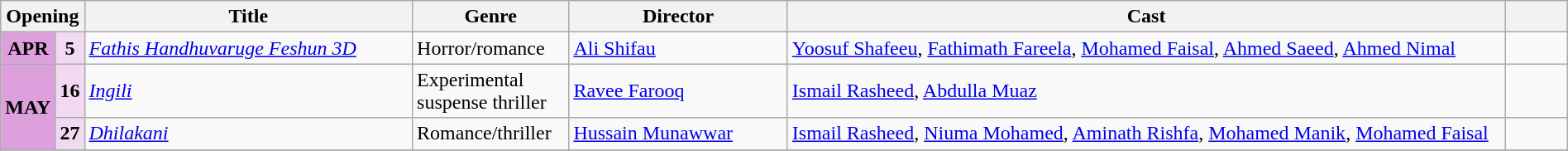<table class="wikitable plainrowheaders" width="100%">
<tr>
<th scope="col" colspan="2" width="4%">Opening</th>
<th scope="col" width="21%">Title</th>
<th scope="col" width="10%">Genre</th>
<th scope="col" width="14%">Director</th>
<th scope="col" width="46%">Cast</th>
<th scope="col" width="4%"></th>
</tr>
<tr>
<td style="text-align:center; background:plum; textcolor:#000;"><strong>APR</strong></td>
<td style="text-align:center; background:#f1daf1;"><strong>5</strong></td>
<td><em><a href='#'>Fathis Handhuvaruge Feshun 3D</a></em></td>
<td>Horror/romance</td>
<td><a href='#'>Ali Shifau</a></td>
<td><a href='#'>Yoosuf Shafeeu</a>, <a href='#'>Fathimath Fareela</a>, <a href='#'>Mohamed Faisal</a>, <a href='#'>Ahmed Saeed</a>, <a href='#'>Ahmed Nimal</a></td>
<td style="text-align:center;"></td>
</tr>
<tr>
<td style="text-align:center; background:plum; textcolor:#000;" rowspan="2"><strong>MAY</strong></td>
<td style="text-align:center; background:#f1daf1;"><strong>16</strong></td>
<td><em><a href='#'>Ingili</a></em></td>
<td>Experimental suspense thriller</td>
<td><a href='#'>Ravee Farooq</a></td>
<td><a href='#'>Ismail Rasheed</a>, <a href='#'>Abdulla Muaz</a></td>
<td style="text-align:center;"></td>
</tr>
<tr>
<td style="text-align:center; background:#f1daf1;"><strong>27</strong></td>
<td><em><a href='#'>Dhilakani</a></em></td>
<td>Romance/thriller</td>
<td><a href='#'>Hussain Munawwar</a></td>
<td><a href='#'>Ismail Rasheed</a>, <a href='#'>Niuma Mohamed</a>, <a href='#'>Aminath Rishfa</a>, <a href='#'>Mohamed Manik</a>, <a href='#'>Mohamed Faisal</a></td>
<td style="text-align:center;"></td>
</tr>
<tr>
</tr>
</table>
